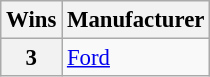<table class="wikitable" style="font-size: 95%;">
<tr>
<th>Wins</th>
<th>Manufacturer</th>
</tr>
<tr>
<th>3</th>
<td><a href='#'>Ford</a></td>
</tr>
</table>
